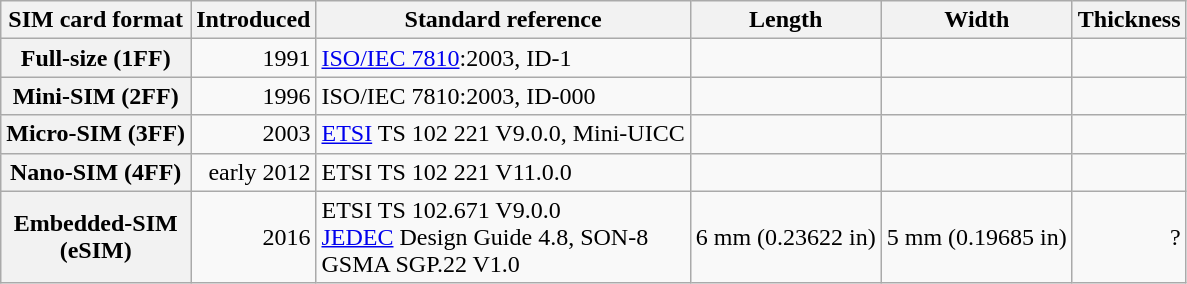<table class="wikitable plainrowheaders" style="text-align:right;">
<tr>
<th scope="col">SIM card format</th>
<th scope="col">Introduced</th>
<th scope="col">Standard reference</th>
<th scope="col">Length</th>
<th scope="col">Width</th>
<th scope="col">Thickness</th>
</tr>
<tr>
<th scope="row">Full-size (1FF)</th>
<td>1991</td>
<td style="text-align:left;"><a href='#'>ISO/IEC 7810</a>:2003, ID-1</td>
<td></td>
<td></td>
<td></td>
</tr>
<tr>
<th scope="row">Mini-SIM (2FF)</th>
<td>1996</td>
<td style="text-align:left;">ISO/IEC 7810:2003, ID-000</td>
<td></td>
<td></td>
<td></td>
</tr>
<tr>
<th scope="row">Micro-SIM (3FF)</th>
<td>2003</td>
<td style="text-align:left;"><a href='#'>ETSI</a> TS 102 221 V9.0.0, Mini-UICC</td>
<td></td>
<td></td>
<td></td>
</tr>
<tr>
<th scope="row">Nano-SIM (4FF)</th>
<td>early 2012</td>
<td style="text-align:left;">ETSI TS 102 221 V11.0.0</td>
<td></td>
<td></td>
<td></td>
</tr>
<tr>
<th scope="row">Embedded-SIM<br>(eSIM)</th>
<td>2016</td>
<td style="text-align:left;">ETSI TS 102.671 V9.0.0<br><a href='#'>JEDEC</a> Design Guide 4.8, SON-8<br>GSMA SGP.22 V1.0</td>
<td>6 mm (0.23622 in)</td>
<td>5 mm (0.19685 in)</td>
<td>?</td>
</tr>
</table>
